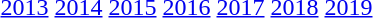<table id="toc" class="toc" summary="Year">
<tr>
<th></th>
</tr>
<tr>
<td align="center"><a href='#'>2013</a>  <a href='#'>2014</a>   <a href='#'>2015</a>  <a href='#'>2016</a>  <a href='#'>2017</a>  <a href='#'>2018</a>  <a href='#'>2019</a></td>
</tr>
</table>
